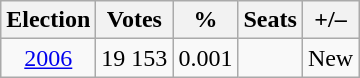<table class=wikitable style=text-align:center>
<tr>
<th>Election</th>
<th>Votes</th>
<th>%</th>
<th>Seats</th>
<th>+/–</th>
</tr>
<tr>
<td><a href='#'>2006</a></td>
<td>19 153</td>
<td>0.001</td>
<td></td>
<td>New</td>
</tr>
</table>
